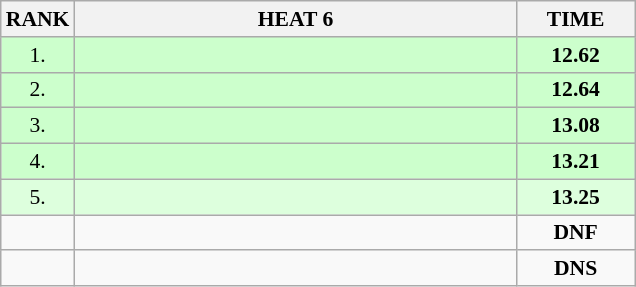<table class="wikitable" style="border-collapse: collapse; font-size: 90%;">
<tr>
<th>RANK</th>
<th style="width: 20em">HEAT 6</th>
<th style="width: 5em">TIME</th>
</tr>
<tr style="background:#ccffcc;">
<td align="center">1.</td>
<td></td>
<td align="center"><strong>12.62</strong></td>
</tr>
<tr style="background:#ccffcc;">
<td align="center">2.</td>
<td></td>
<td align="center"><strong>12.64</strong></td>
</tr>
<tr style="background:#ccffcc;">
<td align="center">3.</td>
<td></td>
<td align="center"><strong>13.08</strong></td>
</tr>
<tr style="background:#ccffcc;">
<td align="center">4.</td>
<td></td>
<td align="center"><strong>13.21</strong></td>
</tr>
<tr style="background:#ddffdd;">
<td align="center">5.</td>
<td></td>
<td align="center"><strong>13.25</strong></td>
</tr>
<tr>
<td align="center"></td>
<td></td>
<td align="center"><strong>DNF</strong></td>
</tr>
<tr>
<td align="center"></td>
<td></td>
<td align="center"><strong>DNS</strong></td>
</tr>
</table>
